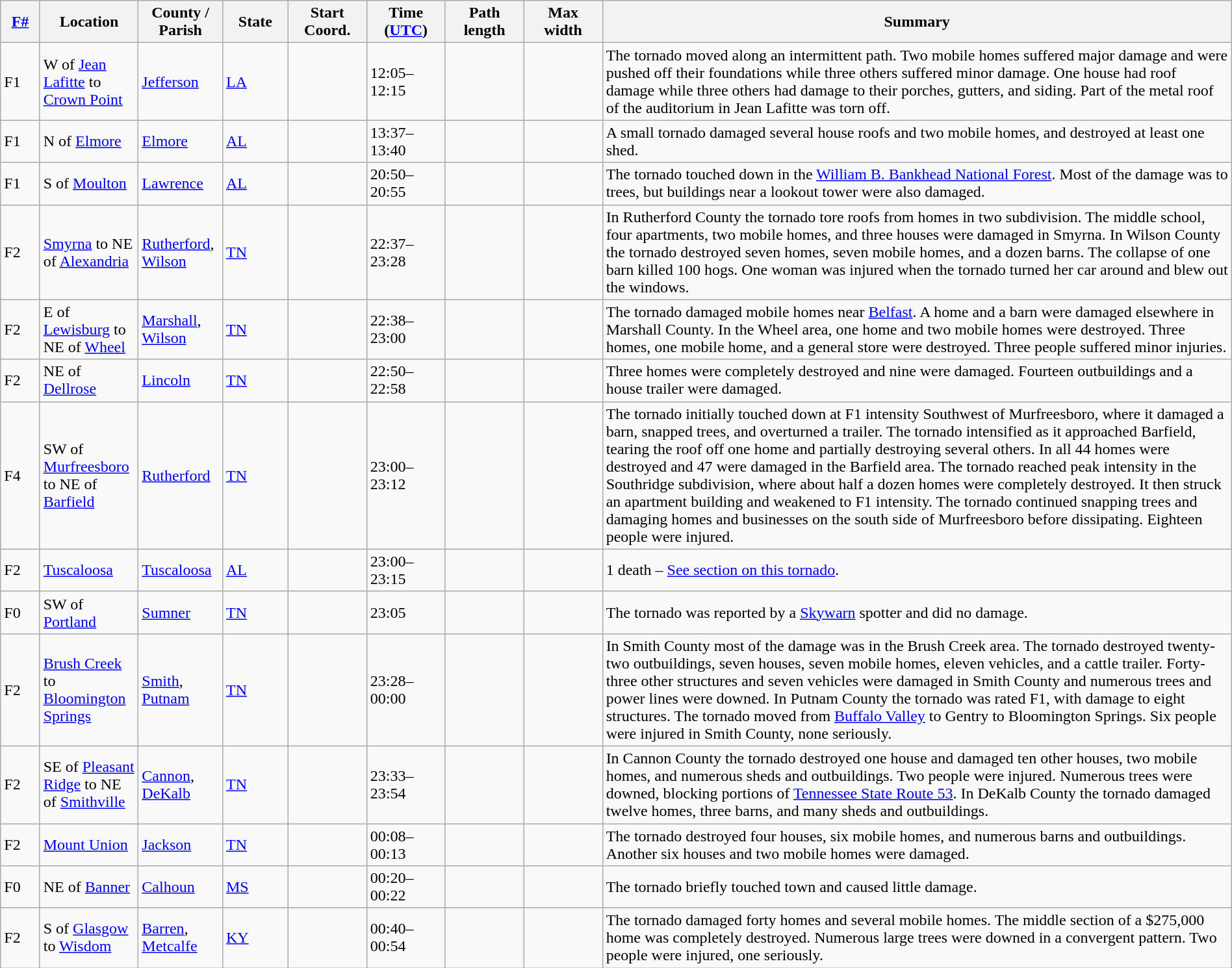<table class="wikitable sortable" style="width:100%;">
<tr>
<th scope="col"  style="width:3%; text-align:center;"><a href='#'>F#</a></th>
<th scope="col"  style="width:7%; text-align:center;" class="unsortable">Location</th>
<th scope="col"  style="width:6%; text-align:center;" class="unsortable">County / Parish</th>
<th scope="col"  style="width:5%; text-align:center;">State</th>
<th scope="col"  style="width:6%; text-align:center;">Start Coord.</th>
<th scope="col"  style="width:6%; text-align:center;">Time (<a href='#'>UTC</a>)</th>
<th scope="col"  style="width:6%; text-align:center;">Path length</th>
<th scope="col"  style="width:6%; text-align:center;">Max width</th>
<th scope="col" class="unsortable" style="width:48%; text-align:center;">Summary</th>
</tr>
<tr>
<td bgcolor=>F1</td>
<td>W of <a href='#'>Jean Lafitte</a> to <a href='#'>Crown Point</a></td>
<td><a href='#'>Jefferson</a></td>
<td><a href='#'>LA</a></td>
<td></td>
<td>12:05–12:15</td>
<td></td>
<td></td>
<td>The tornado moved along an intermittent path. Two mobile homes suffered major damage and were pushed off their foundations while three others suffered minor damage. One house had roof damage while three others had damage to their porches, gutters, and siding. Part of the metal roof of the auditorium in Jean Lafitte was torn off.</td>
</tr>
<tr>
<td bgcolor=>F1</td>
<td>N of <a href='#'>Elmore</a></td>
<td><a href='#'>Elmore</a></td>
<td><a href='#'>AL</a></td>
<td></td>
<td>13:37–13:40</td>
<td></td>
<td></td>
<td>A small tornado damaged several house roofs and two mobile homes, and destroyed at least one shed.</td>
</tr>
<tr>
<td bgcolor=>F1</td>
<td>S of <a href='#'>Moulton</a></td>
<td><a href='#'>Lawrence</a></td>
<td><a href='#'>AL</a></td>
<td></td>
<td>20:50–20:55</td>
<td></td>
<td></td>
<td>The tornado touched down in the <a href='#'>William B. Bankhead National Forest</a>. Most of the damage was to trees, but buildings near a lookout tower were also damaged.</td>
</tr>
<tr>
<td bgcolor=>F2</td>
<td><a href='#'>Smyrna</a> to NE of <a href='#'>Alexandria</a></td>
<td><a href='#'>Rutherford</a>, <a href='#'>Wilson</a></td>
<td><a href='#'>TN</a></td>
<td></td>
<td>22:37–23:28</td>
<td></td>
<td></td>
<td>In Rutherford County the tornado tore roofs from homes in two subdivision. The middle school, four apartments, two mobile homes, and three houses were damaged in Smyrna. In Wilson County the tornado destroyed seven homes, seven mobile homes, and a dozen barns. The collapse of one barn killed 100 hogs. One woman was injured when the tornado turned her car around and blew out the windows.</td>
</tr>
<tr>
<td bgcolor=>F2</td>
<td>E of <a href='#'>Lewisburg</a> to NE of <a href='#'>Wheel</a></td>
<td><a href='#'>Marshall</a>, <a href='#'>Wilson</a></td>
<td><a href='#'>TN</a></td>
<td></td>
<td>22:38–23:00</td>
<td></td>
<td></td>
<td>The tornado damaged mobile homes near <a href='#'>Belfast</a>. A home and a barn were damaged elsewhere in Marshall County. In the Wheel area, one home and two mobile homes were destroyed. Three homes, one mobile home, and a general store were destroyed. Three people suffered minor injuries.</td>
</tr>
<tr>
<td bgcolor=>F2</td>
<td>NE of <a href='#'>Dellrose</a></td>
<td><a href='#'>Lincoln</a></td>
<td><a href='#'>TN</a></td>
<td></td>
<td>22:50–22:58</td>
<td></td>
<td></td>
<td>Three homes were completely destroyed and nine were damaged. Fourteen outbuildings and a house trailer were damaged.</td>
</tr>
<tr>
<td bgcolor=>F4</td>
<td>SW of <a href='#'>Murfreesboro</a> to NE of <a href='#'>Barfield</a></td>
<td><a href='#'>Rutherford</a></td>
<td><a href='#'>TN</a></td>
<td></td>
<td>23:00–23:12</td>
<td></td>
<td></td>
<td>The tornado initially touched down at F1 intensity Southwest of Murfreesboro, where it damaged a barn, snapped trees, and overturned a trailer. The tornado intensified as it approached Barfield, tearing the roof off one home and partially destroying several others. In all 44 homes were destroyed and 47 were damaged in the Barfield area. The tornado reached peak intensity in the Southridge subdivision, where about half a dozen homes were completely destroyed. It then struck an apartment building and weakened to F1 intensity. The tornado continued snapping trees and damaging homes and businesses on the south side of Murfreesboro before dissipating. Eighteen people were injured.</td>
</tr>
<tr>
<td bgcolor=>F2</td>
<td><a href='#'>Tuscaloosa</a></td>
<td><a href='#'>Tuscaloosa</a></td>
<td><a href='#'>AL</a></td>
<td></td>
<td>23:00–23:15</td>
<td></td>
<td></td>
<td>1 death – <a href='#'>See section on this tornado</a>.</td>
</tr>
<tr>
<td bgcolor=>F0</td>
<td>SW of <a href='#'>Portland</a></td>
<td><a href='#'>Sumner</a></td>
<td><a href='#'>TN</a></td>
<td></td>
<td>23:05</td>
<td></td>
<td></td>
<td>The tornado was reported by a <a href='#'>Skywarn</a> spotter and did no damage.</td>
</tr>
<tr>
<td bgcolor=>F2</td>
<td><a href='#'>Brush Creek</a> to <a href='#'>Bloomington Springs</a></td>
<td><a href='#'>Smith</a>, <a href='#'>Putnam</a></td>
<td><a href='#'>TN</a></td>
<td></td>
<td>23:28–00:00</td>
<td></td>
<td></td>
<td>In Smith County most of the damage was in the Brush Creek area. The tornado destroyed twenty-two outbuildings, seven houses, seven mobile homes, eleven vehicles, and a cattle trailer. Forty-three other structures and seven vehicles were damaged in Smith County and numerous trees and power lines were downed. In Putnam County the tornado was rated F1, with damage to eight structures. The tornado moved from <a href='#'>Buffalo Valley</a> to Gentry to Bloomington Springs. Six people were injured in Smith County, none seriously.</td>
</tr>
<tr>
<td bgcolor=>F2</td>
<td>SE of <a href='#'>Pleasant Ridge</a> to NE of <a href='#'>Smithville</a></td>
<td><a href='#'>Cannon</a>, <a href='#'>DeKalb</a></td>
<td><a href='#'>TN</a></td>
<td></td>
<td>23:33–23:54</td>
<td></td>
<td></td>
<td>In Cannon County the tornado destroyed one house and damaged ten other houses, two mobile homes, and numerous sheds and outbuildings. Two people were injured. Numerous trees were downed, blocking portions of <a href='#'>Tennessee State Route 53</a>. In DeKalb County the tornado damaged twelve homes, three barns, and many sheds and outbuildings.</td>
</tr>
<tr>
<td bgcolor=>F2</td>
<td><a href='#'>Mount Union</a></td>
<td><a href='#'>Jackson</a></td>
<td><a href='#'>TN</a></td>
<td></td>
<td>00:08–00:13</td>
<td></td>
<td></td>
<td>The tornado destroyed four houses, six mobile homes, and numerous barns and outbuildings. Another six houses and two mobile homes were damaged.</td>
</tr>
<tr>
<td bgcolor=>F0</td>
<td>NE of <a href='#'>Banner</a></td>
<td><a href='#'>Calhoun</a></td>
<td><a href='#'>MS</a></td>
<td></td>
<td>00:20–00:22</td>
<td></td>
<td></td>
<td>The tornado briefly touched town and caused little damage.</td>
</tr>
<tr>
<td bgcolor=>F2</td>
<td>S of <a href='#'>Glasgow</a> to <a href='#'>Wisdom</a></td>
<td><a href='#'>Barren</a>, <a href='#'>Metcalfe</a></td>
<td><a href='#'>KY</a></td>
<td></td>
<td>00:40–00:54</td>
<td></td>
<td></td>
<td>The tornado damaged forty homes and several mobile homes. The middle section of a $275,000 home was completely destroyed. Numerous large trees were downed in a convergent pattern. Two people were injured, one seriously.</td>
</tr>
</table>
